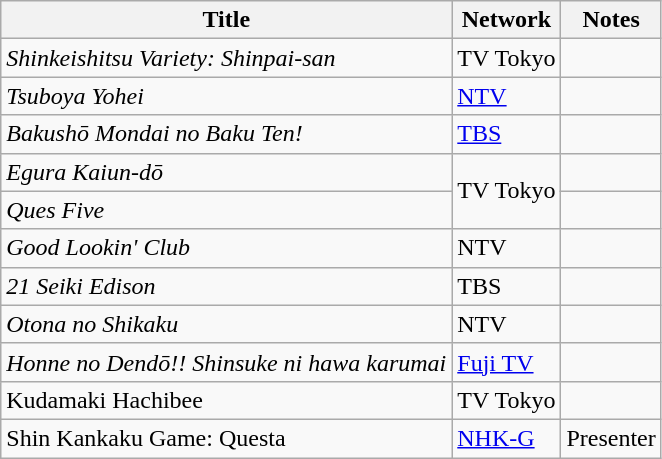<table class="wikitable">
<tr>
<th>Title</th>
<th>Network</th>
<th>Notes</th>
</tr>
<tr>
<td><em>Shinkeishitsu Variety: Shinpai-san</em></td>
<td>TV Tokyo</td>
<td></td>
</tr>
<tr>
<td><em>Tsuboya Yohei</em></td>
<td><a href='#'>NTV</a></td>
<td></td>
</tr>
<tr>
<td><em>Bakushō Mondai no Baku Ten!</em></td>
<td><a href='#'>TBS</a></td>
<td></td>
</tr>
<tr>
<td><em>Egura Kaiun-dō</em></td>
<td rowspan="2">TV Tokyo</td>
<td></td>
</tr>
<tr>
<td><em>Ques Five</em></td>
<td></td>
</tr>
<tr>
<td><em>Good Lookin' Club</em></td>
<td>NTV</td>
<td></td>
</tr>
<tr>
<td><em>21 Seiki Edison</em></td>
<td>TBS</td>
<td></td>
</tr>
<tr>
<td><em>Otona no Shikaku</em></td>
<td>NTV</td>
<td></td>
</tr>
<tr>
<td><em>Honne no Dendō!! Shinsuke ni hawa karumai<strong></td>
<td><a href='#'>Fuji TV</a></td>
<td></td>
</tr>
<tr>
<td></em>Kudamaki Hachibee<em></td>
<td>TV Tokyo</td>
<td></td>
</tr>
<tr>
<td></em>Shin Kankaku Game: Questa<em></td>
<td><a href='#'>NHK-G</a></td>
<td>Presenter</td>
</tr>
</table>
